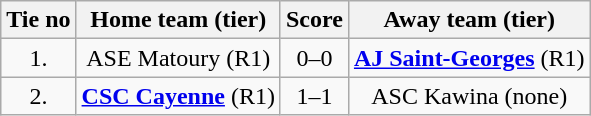<table class="wikitable" style="text-align: center">
<tr>
<th>Tie no</th>
<th>Home team (tier)</th>
<th>Score</th>
<th>Away team (tier)</th>
</tr>
<tr>
<td>1.</td>
<td> ASE Matoury (R1)</td>
<td>0–0 </td>
<td><strong><a href='#'>AJ Saint-Georges</a></strong> (R1) </td>
</tr>
<tr>
<td>2.</td>
<td> <strong><a href='#'>CSC Cayenne</a></strong> (R1)</td>
<td>1–1 </td>
<td>ASC Kawina (none) </td>
</tr>
</table>
